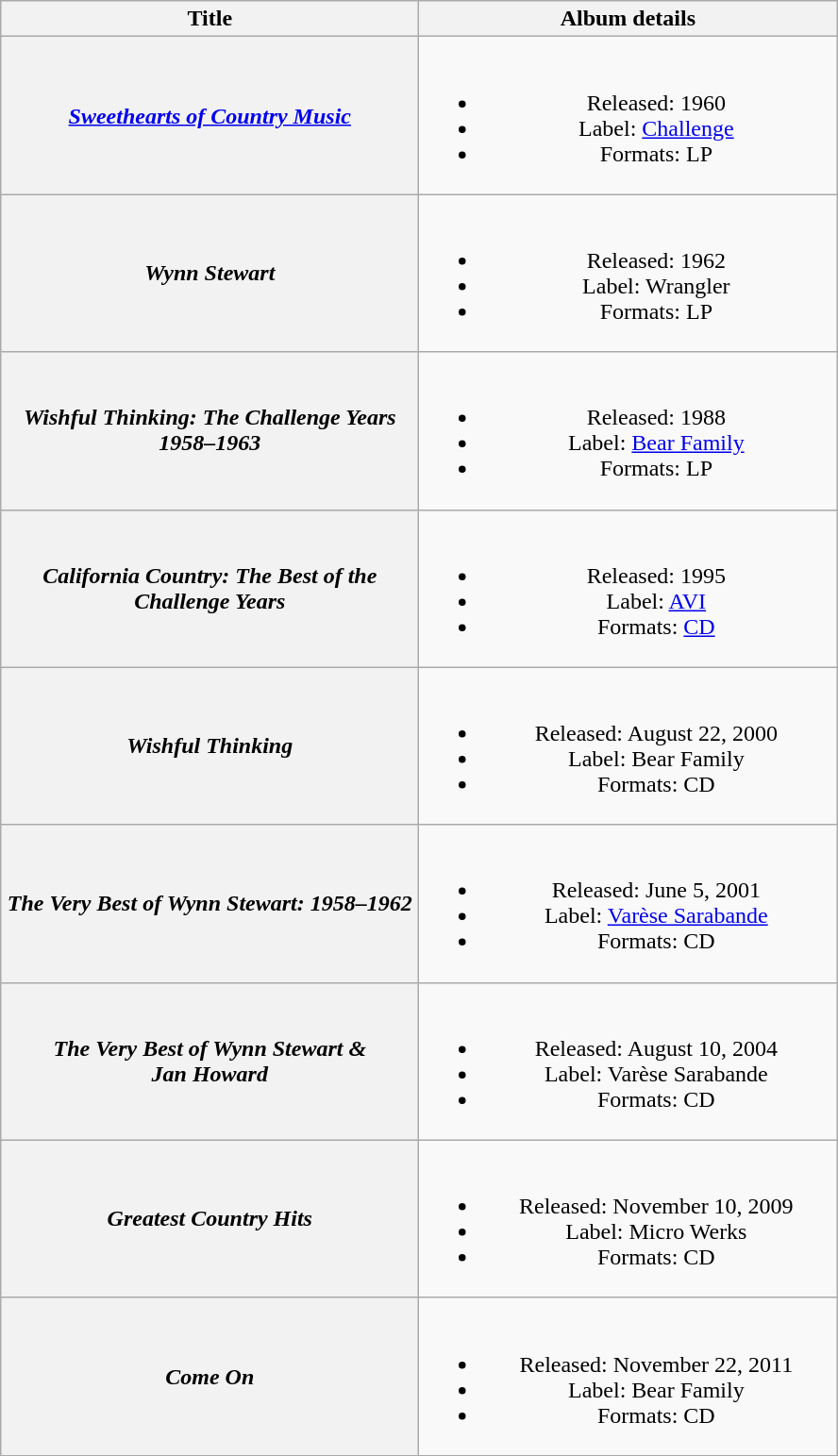<table class="wikitable plainrowheaders" style="text-align:center;">
<tr>
<th scope="col" style="width:18em;">Title</th>
<th scope="col" style="width:18em;">Album details</th>
</tr>
<tr>
<th scope="row"><em><a href='#'>Sweethearts of Country Music</a></em><br></th>
<td><br><ul><li>Released: 1960</li><li>Label: <a href='#'>Challenge</a></li><li>Formats: LP</li></ul></td>
</tr>
<tr>
<th scope="row"><em>Wynn Stewart</em></th>
<td><br><ul><li>Released: 1962</li><li>Label: Wrangler</li><li>Formats: LP</li></ul></td>
</tr>
<tr>
<th scope="row"><em>Wishful Thinking: The Challenge Years<br> 1958–1963</em></th>
<td><br><ul><li>Released: 1988</li><li>Label: <a href='#'>Bear Family</a></li><li>Formats: LP</li></ul></td>
</tr>
<tr>
<th scope="row"><em>California Country: The Best of the<br>Challenge Years</em></th>
<td><br><ul><li>Released: 1995</li><li>Label: <a href='#'>AVI</a></li><li>Formats: <a href='#'>CD</a></li></ul></td>
</tr>
<tr>
<th scope="row"><em>Wishful Thinking</em></th>
<td><br><ul><li>Released: August 22, 2000</li><li>Label: Bear Family</li><li>Formats: CD</li></ul></td>
</tr>
<tr>
<th scope="row"><em>The Very Best of Wynn Stewart: 1958–1962</em></th>
<td><br><ul><li>Released: June 5, 2001</li><li>Label: <a href='#'>Varèse Sarabande</a></li><li>Formats: CD</li></ul></td>
</tr>
<tr>
<th scope="row"><em>The Very Best of Wynn Stewart &<br>Jan Howard</em><br></th>
<td><br><ul><li>Released: August 10, 2004</li><li>Label: Varèse Sarabande</li><li>Formats: CD</li></ul></td>
</tr>
<tr>
<th scope="row"><em>Greatest Country Hits</em></th>
<td><br><ul><li>Released: November 10, 2009</li><li>Label: Micro Werks</li><li>Formats: CD</li></ul></td>
</tr>
<tr>
<th scope="row"><em>Come On</em></th>
<td><br><ul><li>Released: November 22, 2011</li><li>Label: Bear Family</li><li>Formats: CD</li></ul></td>
</tr>
<tr>
</tr>
</table>
